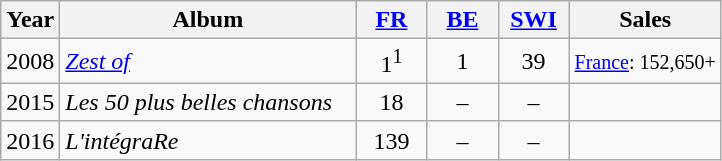<table class="wikitable">
<tr>
<th>Year</th>
<th style="width:190px;">Album</th>
<th width="40"><a href='#'>FR</a></th>
<th width="40"><a href='#'>BE</a></th>
<th width="40"><a href='#'>SWI</a><br></th>
<th>Sales</th>
</tr>
<tr>
<td style="text-align:center;">2008</td>
<td><em><a href='#'>Zest of</a></em></td>
<td style="text-align:center;">1<sup>1</sup></td>
<td style="text-align:center;">1</td>
<td style="text-align:center;">39</td>
<td><small><a href='#'>France</a>: 152,650+</small></td>
</tr>
<tr>
<td style="text-align:center;">2015</td>
<td><em>Les 50 plus belles chansons</em></td>
<td style="text-align:center;">18<br></td>
<td style="text-align:center;">–</td>
<td style="text-align:center;">–</td>
<td></td>
</tr>
<tr>
<td style="text-align:center;">2016</td>
<td><em>L'intégraRe</em></td>
<td style="text-align:center;">139<br></td>
<td style="text-align:center;">–</td>
<td style="text-align:center;">–</td>
<td></td>
</tr>
</table>
